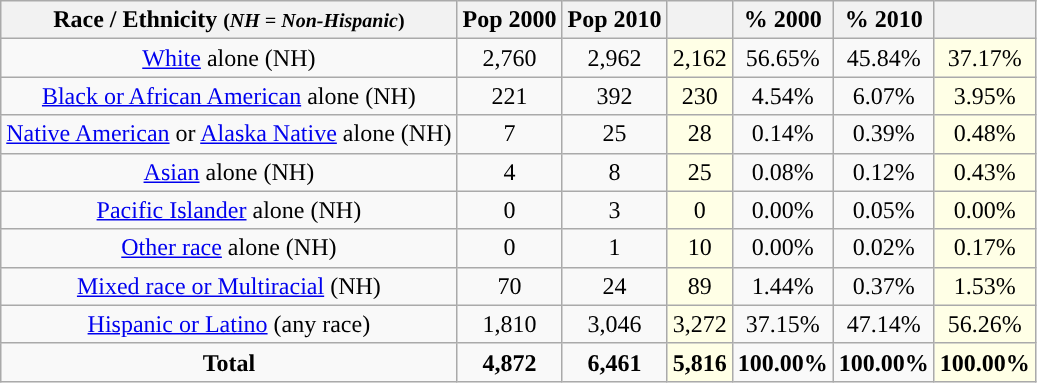<table class="wikitable" style="text-align:center;">
<tr>
<th>Race / Ethnicity <small>(<em>NH = Non-Hispanic</em>)</small></th>
<th>Pop 2000</th>
<th>Pop 2010</th>
<th></th>
<th>% 2000</th>
<th>% 2010</th>
<th></th>
</tr>
<tr>
<td><a href='#'>White</a> alone (NH)</td>
<td>2,760</td>
<td>2,962</td>
<td style='background: #ffffe6;'>2,162</td>
<td>56.65%</td>
<td>45.84%</td>
<td style='background: #ffffe6;'>37.17%</td>
</tr>
<tr>
<td><a href='#'>Black or African American</a> alone (NH)</td>
<td>221</td>
<td>392</td>
<td style='background: #ffffe6;'>230</td>
<td>4.54%</td>
<td>6.07%</td>
<td style='background: #ffffe6;'>3.95%</td>
</tr>
<tr>
<td><a href='#'>Native American</a> or <a href='#'>Alaska Native</a> alone (NH)</td>
<td>7</td>
<td>25</td>
<td style='background: #ffffe6;'>28</td>
<td>0.14%</td>
<td>0.39%</td>
<td style='background: #ffffe6;'>0.48%</td>
</tr>
<tr>
<td><a href='#'>Asian</a> alone (NH)</td>
<td>4</td>
<td>8</td>
<td style='background: #ffffe6;'>25</td>
<td>0.08%</td>
<td>0.12%</td>
<td style='background: #ffffe6;'>0.43%</td>
</tr>
<tr>
<td><a href='#'>Pacific Islander</a> alone (NH)</td>
<td>0</td>
<td>3</td>
<td style='background: #ffffe6;'>0</td>
<td>0.00%</td>
<td>0.05%</td>
<td style='background: #ffffe6;'>0.00%</td>
</tr>
<tr>
<td><a href='#'>Other race</a> alone (NH)</td>
<td>0</td>
<td>1</td>
<td style='background: #ffffe6;'>10</td>
<td>0.00%</td>
<td>0.02%</td>
<td style='background: #ffffe6;'>0.17%</td>
</tr>
<tr>
<td><a href='#'>Mixed race or Multiracial</a> (NH)</td>
<td>70</td>
<td>24</td>
<td style='background: #ffffe6;'>89</td>
<td>1.44%</td>
<td>0.37%</td>
<td style='background: #ffffe6;'>1.53%</td>
</tr>
<tr>
<td><a href='#'>Hispanic or Latino</a> (any race)</td>
<td>1,810</td>
<td>3,046</td>
<td style='background: #ffffe6;'>3,272</td>
<td>37.15%</td>
<td>47.14%</td>
<td style='background: #ffffe6;'>56.26%</td>
</tr>
<tr>
<td><strong>Total</strong></td>
<td><strong>4,872</strong></td>
<td><strong>6,461</strong></td>
<td style='background: #ffffe6;'><strong>5,816</strong></td>
<td><strong>100.00%</strong></td>
<td><strong>100.00%</strong></td>
<td style='background: #ffffe6;'><strong>100.00%</strong></td>
</tr>
</table>
